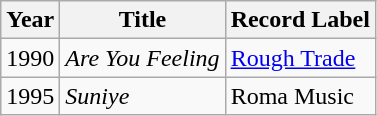<table class="wikitable">
<tr>
<th>Year</th>
<th>Title</th>
<th>Record Label</th>
</tr>
<tr>
<td>1990</td>
<td><em>Are You Feeling</em></td>
<td><a href='#'>Rough Trade</a></td>
</tr>
<tr>
<td>1995</td>
<td><em>Suniye</em></td>
<td>Roma Music</td>
</tr>
</table>
